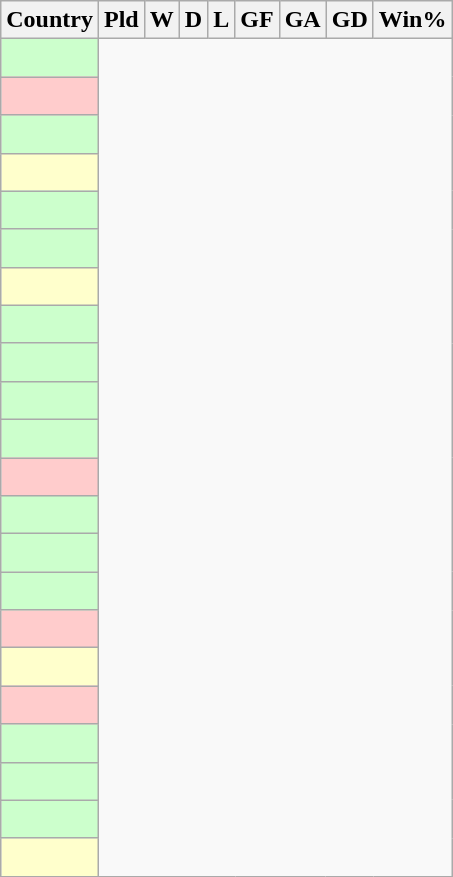<table class="wikitable sortable plainrowheaders" style="text-align:center">
<tr>
<th scope="col">Country</th>
<th scope="col">Pld</th>
<th scope="col">W</th>
<th scope="col">D</th>
<th scope="col">L</th>
<th scope="col">GF</th>
<th scope="col">GA</th>
<th scope="col">GD</th>
<th scope="col">Win%</th>
</tr>
<tr>
<td bgcolor=#CCFFCC align=left><br></td>
</tr>
<tr>
<td bgcolor=#FFCCCC align=left><br></td>
</tr>
<tr>
<td bgcolor=#CCFFCC align=left><br></td>
</tr>
<tr>
<td bgcolor=#FFFFCC align=left><br></td>
</tr>
<tr>
<td bgcolor=#CCFFCC align=left><br></td>
</tr>
<tr>
<td bgcolor=#CCFFCC align=left><br></td>
</tr>
<tr>
<td bgcolor=#FFFFCC align=left><br></td>
</tr>
<tr>
<td bgcolor=#CCFFCC align=left><br></td>
</tr>
<tr>
<td bgcolor=#CCFFCC align=left><br></td>
</tr>
<tr>
<td bgcolor=#CCFFCC align=left><br></td>
</tr>
<tr>
<td bgcolor=#CCFFCC align=left><br></td>
</tr>
<tr>
<td bgcolor=#FFCCCC align=left><br></td>
</tr>
<tr>
<td bgcolor=#CCFFCC align=left><br></td>
</tr>
<tr>
<td bgcolor=#CCFFCC align=left><br></td>
</tr>
<tr>
<td bgcolor=#CCFFCC align=left><br></td>
</tr>
<tr>
<td bgcolor=#FFCCCC align=left><br></td>
</tr>
<tr>
<td bgcolor=#FFFFCC align=left><br></td>
</tr>
<tr>
<td bgcolor=#FFCCCC align=left><br></td>
</tr>
<tr>
<td bgcolor=#CCFFCC align=left><br></td>
</tr>
<tr>
<td bgcolor=#CCFFCC align=left><br></td>
</tr>
<tr>
<td bgcolor=#CCFFCC align=left><br></td>
</tr>
<tr>
<td bgcolor=#FFFFCC align=left><br></td>
</tr>
</table>
